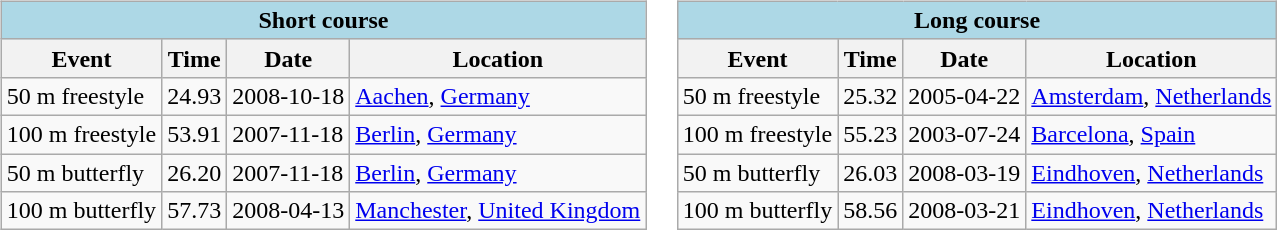<table>
<tr>
<td valign=top  align=left><br><table class="wikitable" |>
<tr>
<th colspan="4" style="background: #add8e6;">Short course</th>
</tr>
<tr>
<th>Event</th>
<th>Time</th>
<th>Date</th>
<th>Location</th>
</tr>
<tr>
<td>50 m freestyle</td>
<td>24.93</td>
<td>2008-10-18</td>
<td><a href='#'>Aachen</a>, <a href='#'>Germany</a></td>
</tr>
<tr>
<td>100 m freestyle</td>
<td>53.91</td>
<td>2007-11-18</td>
<td><a href='#'>Berlin</a>, <a href='#'>Germany</a></td>
</tr>
<tr>
<td>50 m butterfly</td>
<td>26.20</td>
<td>2007-11-18</td>
<td><a href='#'>Berlin</a>, <a href='#'>Germany</a></td>
</tr>
<tr>
<td>100 m butterfly</td>
<td>57.73</td>
<td>2008-04-13</td>
<td><a href='#'>Manchester</a>, <a href='#'>United Kingdom</a></td>
</tr>
</table>
</td>
<td valign=top  align=left><br><table class="wikitable" |>
<tr>
<th colspan="4" style="background: #add8e6;">Long course</th>
</tr>
<tr>
<th>Event</th>
<th>Time</th>
<th>Date</th>
<th>Location</th>
</tr>
<tr>
<td>50 m freestyle</td>
<td>25.32</td>
<td>2005-04-22</td>
<td><a href='#'>Amsterdam</a>, <a href='#'>Netherlands</a></td>
</tr>
<tr>
<td>100 m freestyle</td>
<td>55.23</td>
<td>2003-07-24</td>
<td><a href='#'>Barcelona</a>, <a href='#'>Spain</a></td>
</tr>
<tr>
<td>50 m butterfly</td>
<td>26.03</td>
<td>2008-03-19</td>
<td><a href='#'>Eindhoven</a>, <a href='#'>Netherlands</a></td>
</tr>
<tr>
<td>100 m butterfly</td>
<td>58.56</td>
<td>2008-03-21</td>
<td><a href='#'>Eindhoven</a>, <a href='#'>Netherlands</a></td>
</tr>
</table>
</td>
</tr>
</table>
